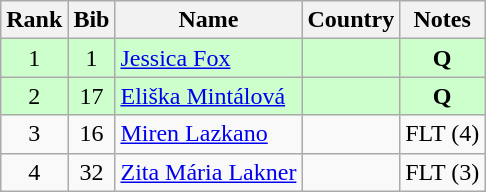<table class="wikitable" style="text-align:center;">
<tr>
<th>Rank</th>
<th>Bib</th>
<th>Name</th>
<th>Country</th>
<th>Notes</th>
</tr>
<tr bgcolor=ccffcc>
<td>1</td>
<td>1</td>
<td align=left><a href='#'>Jessica Fox</a></td>
<td align=left></td>
<td><strong>Q</strong></td>
</tr>
<tr bgcolor=ccffcc>
<td>2</td>
<td>17</td>
<td align=left><a href='#'>Eliška Mintálová</a></td>
<td align=left></td>
<td><strong>Q</strong></td>
</tr>
<tr>
<td>3</td>
<td>16</td>
<td align=left><a href='#'>Miren Lazkano</a></td>
<td align=left></td>
<td>FLT (4)</td>
</tr>
<tr>
<td>4</td>
<td>32</td>
<td align=left><a href='#'>Zita Mária Lakner</a></td>
<td align=left></td>
<td>FLT (3)</td>
</tr>
</table>
